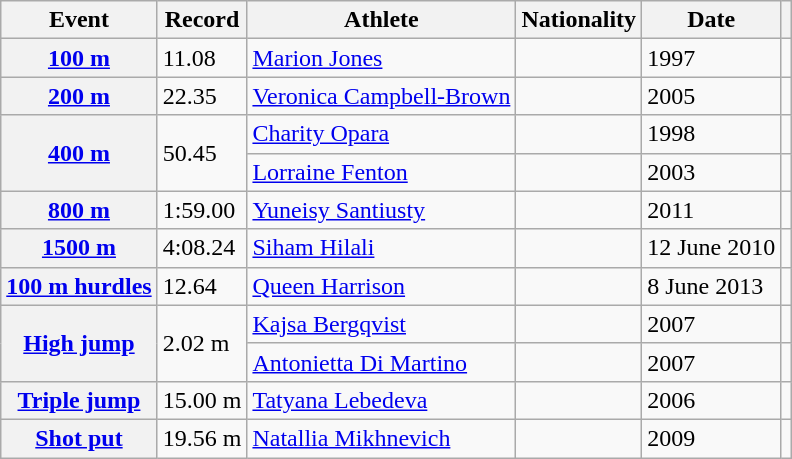<table class="wikitable plainrowheaders sticky-header">
<tr>
<th scope="col">Event</th>
<th scope="col">Record</th>
<th scope="col">Athlete</th>
<th scope="col">Nationality</th>
<th scope="col">Date</th>
<th scope="col"></th>
</tr>
<tr>
<th scope="row"><a href='#'>100 m</a></th>
<td>11.08</td>
<td><a href='#'>Marion Jones</a></td>
<td></td>
<td>1997</td>
<td></td>
</tr>
<tr>
<th scope="row"><a href='#'>200 m</a></th>
<td>22.35</td>
<td><a href='#'>Veronica Campbell-Brown</a></td>
<td></td>
<td>2005</td>
<td></td>
</tr>
<tr>
<th scope="rowgroup" rowspan="2"><a href='#'>400 m</a></th>
<td rowspan="2">50.45</td>
<td><a href='#'>Charity Opara</a></td>
<td></td>
<td>1998</td>
<td></td>
</tr>
<tr>
<td><a href='#'>Lorraine Fenton</a></td>
<td></td>
<td>2003</td>
<td></td>
</tr>
<tr>
<th scope="row"><a href='#'>800 m</a></th>
<td>1:59.00</td>
<td><a href='#'>Yuneisy Santiusty</a></td>
<td></td>
<td>2011</td>
<td></td>
</tr>
<tr>
<th scope="row"><a href='#'>1500 m</a></th>
<td>4:08.24</td>
<td><a href='#'>Siham Hilali</a></td>
<td></td>
<td>12 June 2010</td>
<td></td>
</tr>
<tr>
<th scope="row"><a href='#'>100 m hurdles</a></th>
<td>12.64 </td>
<td><a href='#'>Queen Harrison</a></td>
<td></td>
<td>8 June 2013</td>
<td></td>
</tr>
<tr>
<th scope="rowgroup" rowspan="2"><a href='#'>High jump</a></th>
<td rowspan="2">2.02 m</td>
<td><a href='#'>Kajsa Bergqvist</a></td>
<td></td>
<td>2007</td>
<td></td>
</tr>
<tr>
<td><a href='#'>Antonietta Di Martino</a></td>
<td></td>
<td>2007</td>
<td></td>
</tr>
<tr>
<th scope="row"><a href='#'>Triple jump</a></th>
<td>15.00 m</td>
<td><a href='#'>Tatyana Lebedeva</a></td>
<td></td>
<td>2006</td>
<td></td>
</tr>
<tr>
<th scope="row"><a href='#'>Shot put</a></th>
<td>19.56 m</td>
<td><a href='#'>Natallia Mikhnevich</a></td>
<td></td>
<td>2009</td>
<td></td>
</tr>
</table>
